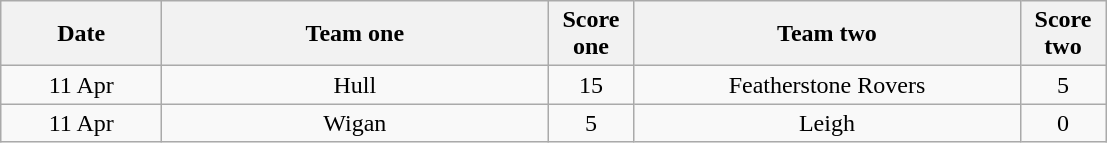<table class="wikitable" style="text-align: center">
<tr>
<th width=100>Date</th>
<th width=250>Team one</th>
<th width=50>Score one</th>
<th width=250>Team two</th>
<th width=50>Score two</th>
</tr>
<tr>
<td>11 Apr</td>
<td>Hull</td>
<td>15</td>
<td>Featherstone Rovers</td>
<td>5</td>
</tr>
<tr>
<td>11 Apr</td>
<td>Wigan</td>
<td>5</td>
<td>Leigh</td>
<td>0</td>
</tr>
</table>
